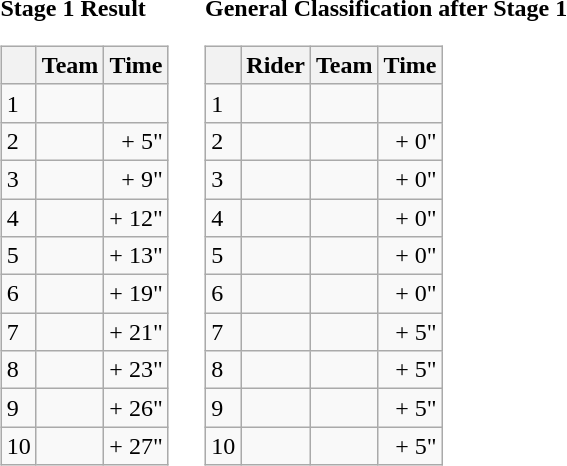<table>
<tr>
<td><strong>Stage 1 Result</strong><br><table class="wikitable">
<tr>
<th></th>
<th>Team</th>
<th>Time</th>
</tr>
<tr>
<td>1</td>
<td></td>
<td align="right"></td>
</tr>
<tr>
<td>2</td>
<td></td>
<td align="right">+ 5"</td>
</tr>
<tr>
<td>3</td>
<td></td>
<td align="right">+ 9"</td>
</tr>
<tr>
<td>4</td>
<td></td>
<td align="right">+ 12"</td>
</tr>
<tr>
<td>5</td>
<td></td>
<td align="right">+ 13"</td>
</tr>
<tr>
<td>6</td>
<td></td>
<td align="right">+ 19"</td>
</tr>
<tr>
<td>7</td>
<td></td>
<td align="right">+ 21"</td>
</tr>
<tr>
<td>8</td>
<td></td>
<td align="right">+ 23"</td>
</tr>
<tr>
<td>9</td>
<td></td>
<td align="right">+ 26"</td>
</tr>
<tr>
<td>10</td>
<td></td>
<td align="right">+ 27"</td>
</tr>
</table>
</td>
<td></td>
<td><strong>General Classification after Stage 1</strong><br><table class="wikitable">
<tr>
<th></th>
<th>Rider</th>
<th>Team</th>
<th>Time</th>
</tr>
<tr>
<td>1</td>
<td> </td>
<td></td>
<td align="right"></td>
</tr>
<tr>
<td>2</td>
<td></td>
<td></td>
<td align="right">+ 0"</td>
</tr>
<tr>
<td>3</td>
<td> </td>
<td></td>
<td align="right">+ 0"</td>
</tr>
<tr>
<td>4</td>
<td></td>
<td></td>
<td align="right">+ 0"</td>
</tr>
<tr>
<td>5</td>
<td></td>
<td></td>
<td align="right">+ 0"</td>
</tr>
<tr>
<td>6</td>
<td></td>
<td></td>
<td align="right">+ 0"</td>
</tr>
<tr>
<td>7</td>
<td></td>
<td></td>
<td align="right">+ 5"</td>
</tr>
<tr>
<td>8</td>
<td></td>
<td></td>
<td align="right">+ 5"</td>
</tr>
<tr>
<td>9</td>
<td></td>
<td></td>
<td align="right">+ 5"</td>
</tr>
<tr>
<td>10</td>
<td></td>
<td></td>
<td align="right">+ 5"</td>
</tr>
</table>
</td>
</tr>
</table>
